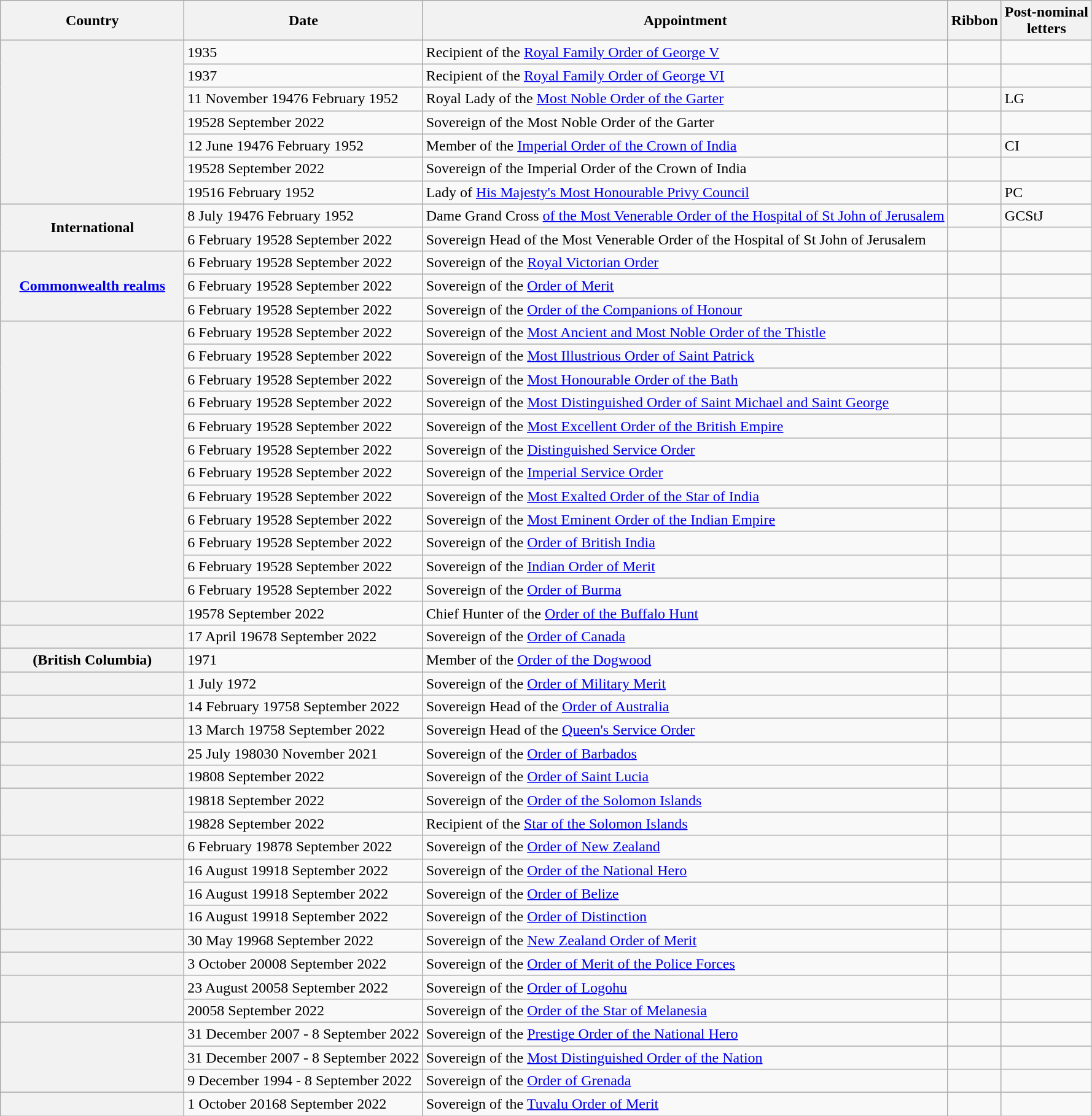<table class="wikitable plainrowheaders">
<tr>
<th scope="col" style="width:12em;">Country</th>
<th scope="col">Date</th>
<th scope="col">Appointment</th>
<th scope="col">Ribbon</th>
<th scope="col">Post-nominal<br>letters</th>
</tr>
<tr>
<th scope="row" rowspan="7"></th>
<td>1935</td>
<td>Recipient of the <a href='#'>Royal Family Order of George V</a></td>
<td style="padding-top:1em;"></td>
<td></td>
</tr>
<tr>
<td>1937</td>
<td>Recipient of the <a href='#'>Royal Family Order of George VI</a></td>
<td style="padding-top:1em;"></td>
<td></td>
</tr>
<tr>
<td>11 November 19476 February 1952</td>
<td>Royal Lady of the <a href='#'>Most Noble Order of the Garter</a></td>
<td style="padding-top:1em;"></td>
<td>LG</td>
</tr>
<tr>
<td>19528 September 2022</td>
<td>Sovereign of the Most Noble Order of the Garter</td>
<td></td>
<td></td>
</tr>
<tr>
<td>12 June 19476 February 1952</td>
<td>Member of the <a href='#'>Imperial Order of the Crown of India</a></td>
<td style="padding-top:1em;"></td>
<td>CI</td>
</tr>
<tr>
<td>19528 September 2022</td>
<td>Sovereign of the Imperial Order of the Crown of India</td>
<td></td>
<td></td>
</tr>
<tr>
<td>19516 February 1952</td>
<td>Lady of <a href='#'>His Majesty's Most Honourable Privy Council</a></td>
<td style="padding-top:1em;"></td>
<td>PC</td>
</tr>
<tr>
<th scope="row" rowspan="2">International</th>
<td>8 July 19476 February 1952</td>
<td>Dame Grand Cross <a href='#'>of the Most Venerable Order of the Hospital of St John of Jerusalem</a></td>
<td style="padding-top:1em;"></td>
<td>GCStJ</td>
</tr>
<tr>
<td>6 February 19528 September 2022</td>
<td>Sovereign Head of the Most Venerable Order of the Hospital of St John of Jerusalem</td>
<td style="padding-top:1em;"></td>
<td></td>
</tr>
<tr>
<th scope="row" rowspan="3"><a href='#'>Commonwealth realms</a></th>
<td>6 February 19528 September 2022</td>
<td>Sovereign of the <a href='#'>Royal Victorian Order</a></td>
<td style="padding-top:1em;"></td>
<td></td>
</tr>
<tr>
<td>6 February 19528 September 2022</td>
<td>Sovereign of the <a href='#'>Order of Merit</a></td>
<td style="padding-top:1em;"></td>
<td></td>
</tr>
<tr>
<td>6 February 19528 September 2022</td>
<td>Sovereign of the <a href='#'>Order of the Companions of Honour</a></td>
<td style="padding-top:1em;"></td>
<td></td>
</tr>
<tr>
<th scope="row" rowspan="12"></th>
<td>6 February 19528 September 2022</td>
<td>Sovereign of the <a href='#'>Most Ancient and Most Noble Order of the Thistle</a></td>
<td style="padding-top:1em;"></td>
<td></td>
</tr>
<tr>
<td>6 February 19528 September 2022</td>
<td>Sovereign of the <a href='#'>Most Illustrious Order of Saint Patrick</a></td>
<td style="padding-top:1em;"></td>
<td></td>
</tr>
<tr>
<td>6 February 19528 September 2022</td>
<td>Sovereign of the <a href='#'>Most Honourable Order of the Bath</a></td>
<td style="padding-top:1em;"></td>
<td></td>
</tr>
<tr>
<td>6 February 19528 September 2022</td>
<td>Sovereign of the <a href='#'>Most Distinguished Order of Saint Michael and Saint George</a></td>
<td style="padding-top:1em;"></td>
<td></td>
</tr>
<tr>
<td>6 February 19528 September 2022</td>
<td>Sovereign of the <a href='#'>Most Excellent Order of the British Empire</a></td>
<td style="padding-top:1em;"></td>
<td></td>
</tr>
<tr>
<td>6 February 19528 September 2022</td>
<td>Sovereign of the <a href='#'>Distinguished Service Order</a></td>
<td style="padding-top:1em;"></td>
<td></td>
</tr>
<tr>
<td>6 February 19528 September 2022</td>
<td>Sovereign of the <a href='#'>Imperial Service Order</a></td>
<td style="padding-top:1em;"></td>
<td></td>
</tr>
<tr>
<td>6 February 19528 September 2022</td>
<td>Sovereign of the <a href='#'>Most Exalted Order of the Star of India</a></td>
<td style="padding-top:1em;"></td>
<td></td>
</tr>
<tr>
<td>6 February 19528 September 2022</td>
<td>Sovereign of the <a href='#'>Most Eminent Order of the Indian Empire</a></td>
<td style="padding-top:1em;"></td>
<td></td>
</tr>
<tr>
<td>6 February 19528 September 2022</td>
<td>Sovereign of the <a href='#'>Order of British India</a></td>
<td style="padding-top:1em;"></td>
<td></td>
</tr>
<tr>
<td>6 February 19528 September 2022</td>
<td>Sovereign of the <a href='#'>Indian Order of Merit</a></td>
<td style="padding-top:1em;"></td>
<td></td>
</tr>
<tr>
<td>6 February 19528 September 2022</td>
<td>Sovereign of the <a href='#'>Order of Burma</a></td>
<td style="padding-top:1em;"></td>
<td></td>
</tr>
<tr>
<th scope="row"></th>
<td>19578 September 2022</td>
<td>Chief Hunter of the <a href='#'>Order of the Buffalo Hunt</a></td>
<td style="padding-top:1em;"></td>
<td></td>
</tr>
<tr>
<th scope="row"></th>
<td>17 April 19678 September 2022</td>
<td>Sovereign of the <a href='#'>Order of Canada</a></td>
<td style="padding-top:1em;"></td>
<td></td>
</tr>
<tr>
<th scope="row"> (British Columbia)</th>
<td>1971</td>
<td>Member of the <a href='#'>Order of the Dogwood</a></td>
<td style="padding-top:1em;"></td>
<td></td>
</tr>
<tr>
<th scope="row"></th>
<td>1 July 1972</td>
<td>Sovereign of the <a href='#'>Order of Military Merit</a></td>
<td style="padding-top:1em;"></td>
<td></td>
</tr>
<tr>
<th scope="row"></th>
<td>14 February 19758 September 2022</td>
<td>Sovereign Head of the <a href='#'>Order of Australia</a></td>
<td style="padding-top:1em;"></td>
<td></td>
</tr>
<tr>
<th scope="row"></th>
<td>13 March 19758 September 2022</td>
<td>Sovereign Head of the <a href='#'>Queen's Service Order</a></td>
<td style="padding-top:1em;"></td>
<td></td>
</tr>
<tr>
<th scope="row"></th>
<td>25 July 198030 November 2021</td>
<td>Sovereign of the <a href='#'>Order of Barbados</a></td>
<td style="padding-top:1em;"></td>
<td></td>
</tr>
<tr>
<th scope="row"></th>
<td>19808 September 2022</td>
<td>Sovereign of the <a href='#'>Order of Saint Lucia</a></td>
<td style="padding-top:1em;"></td>
<td></td>
</tr>
<tr>
<th rowspan="2" scope="row"></th>
<td>19818 September 2022</td>
<td>Sovereign of the <a href='#'>Order of the Solomon Islands</a></td>
<td style="padding-top:1em;"></td>
<td></td>
</tr>
<tr>
<td>19828 September 2022</td>
<td>Recipient of the <a href='#'>Star of the Solomon Islands</a></td>
<td></td>
<td></td>
</tr>
<tr>
<th scope="row"></th>
<td>6 February 19878 September 2022</td>
<td>Sovereign of the <a href='#'>Order of New Zealand</a></td>
<td style="padding-top:1em;"></td>
<td></td>
</tr>
<tr>
<th scope="row" rowspan="3"></th>
<td>16 August 19918 September 2022</td>
<td>Sovereign of the <a href='#'>Order of the National Hero</a></td>
<td style="padding-top:1em;"></td>
<td></td>
</tr>
<tr>
<td>16 August 19918 September 2022</td>
<td>Sovereign of the <a href='#'>Order of Belize</a></td>
<td style="padding-top:1em;"></td>
<td></td>
</tr>
<tr>
<td>16 August 19918 September 2022</td>
<td>Sovereign of the <a href='#'>Order of Distinction</a></td>
<td style="padding-top:1em;"></td>
<td></td>
</tr>
<tr>
<th scope="row"></th>
<td>30 May 19968 September 2022</td>
<td>Sovereign of the <a href='#'>New Zealand Order of Merit</a></td>
<td style="padding-top:1em;"></td>
<td></td>
</tr>
<tr>
<th scope="row"></th>
<td>3 October 20008 September 2022</td>
<td>Sovereign of the <a href='#'>Order of Merit of the Police Forces</a></td>
<td style="padding-top:1em;"></td>
<td></td>
</tr>
<tr>
<th scope="row" rowspan="2"></th>
<td>23 August 20058 September 2022</td>
<td>Sovereign of the <a href='#'>Order of Logohu</a></td>
<td style="padding-top:1em;"></td>
<td></td>
</tr>
<tr>
<td>20058 September 2022</td>
<td>Sovereign of the <a href='#'>Order of the Star of Melanesia</a></td>
<td style="padding-top:1em;"></td>
<td></td>
</tr>
<tr>
<th scope="row" rowspan="3"></th>
<td>31 December 2007 - 8 September 2022</td>
<td>Sovereign of the <a href='#'>Prestige Order of the National Hero</a></td>
<td></td>
<td></td>
</tr>
<tr>
<td>31 December 2007 - 8 September 2022</td>
<td>Sovereign of the <a href='#'>Most Distinguished Order of the Nation</a></td>
<td></td>
<td></td>
</tr>
<tr>
<td>9 December 1994 - 8 September 2022</td>
<td>Sovereign of the <a href='#'>Order of Grenada</a></td>
<td></td>
<td></td>
</tr>
<tr>
<th scope="row"></th>
<td>1 October 20168 September 2022</td>
<td>Sovereign of the <a href='#'>Tuvalu Order of Merit</a></td>
<td style="padding-top:1em;"></td>
<td></td>
</tr>
</table>
